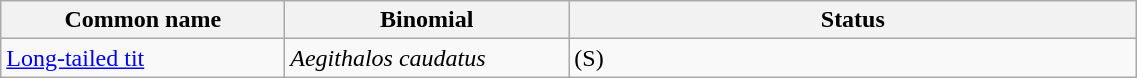<table width=60% class="wikitable">
<tr>
<th width=15%>Common name</th>
<th width=15%>Binomial</th>
<th width=30%>Status</th>
</tr>
<tr>
<td><a href='#'>Long-tailed tit</a></td>
<td><em>Aegithalos caudatus</em></td>
<td>(S)</td>
</tr>
</table>
